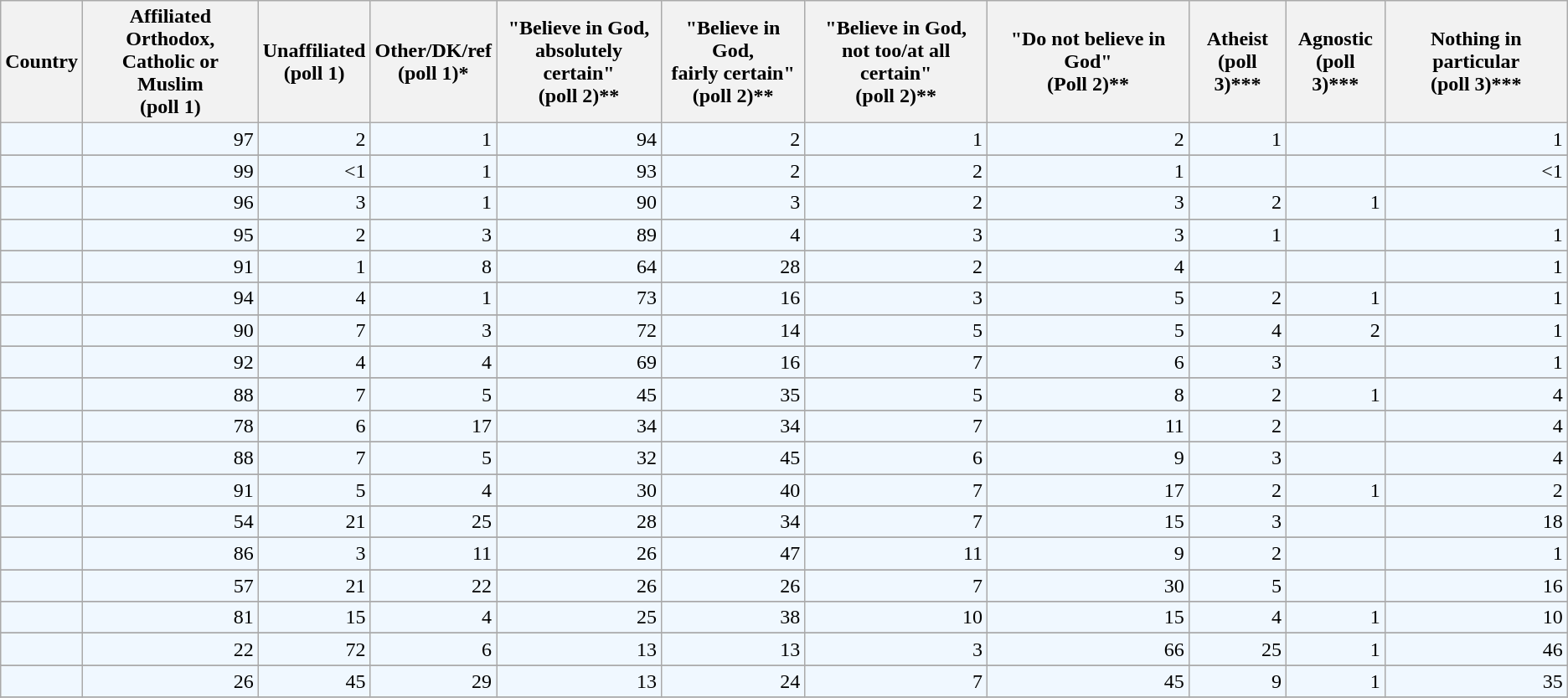<table class="wikitable sortable" style="text-align:right;">
<tr>
<th>Country</th>
<th>Affiliated Orthodox,<br> Catholic or Muslim<br>(poll 1)</th>
<th>Unaffiliated<br>(poll 1)</th>
<th>Other/DK/ref<br>(poll 1)*</th>
<th>"Believe in God, <br>absolutely certain"<br>(poll 2)**</th>
<th>"Believe in God,<br>fairly certain"<br>(poll 2)**</th>
<th>"Believe in God,<br>not too/at all certain"<br>(poll 2)**</th>
<th>"Do not believe in God"<br> (Poll 2)**</th>
<th>Atheist<br>(poll 3)***</th>
<th>Agnostic<br>(poll 3)***</th>
<th>Nothing in particular<br>(poll 3)***</th>
</tr>
<tr style="background:#f0f8ff;">
<td style="text-align:left"></td>
<td>97</td>
<td>2</td>
<td>1</td>
<td>94</td>
<td>2</td>
<td>1</td>
<td>2</td>
<td>1</td>
<td></td>
<td>1</td>
</tr>
<tr>
</tr>
<tr style="background:#f0f8ff;">
<td style="text-align:left"></td>
<td>99</td>
<td><1</td>
<td>1</td>
<td>93</td>
<td>2</td>
<td>2</td>
<td>1</td>
<td></td>
<td></td>
<td><1</td>
</tr>
<tr>
</tr>
<tr style="background:#f0f8ff;">
<td style="text-align:left"></td>
<td>96</td>
<td>3</td>
<td>1</td>
<td>90</td>
<td>3</td>
<td>2</td>
<td>3</td>
<td>2</td>
<td>1</td>
<td></td>
</tr>
<tr>
</tr>
<tr style="background:#f0f8ff;">
<td style="text-align:left"></td>
<td>95</td>
<td>2</td>
<td>3</td>
<td>89</td>
<td>4</td>
<td>3</td>
<td>3</td>
<td>1</td>
<td></td>
<td>1</td>
</tr>
<tr>
</tr>
<tr style="background:#f0f8ff;">
<td style="text-align:left"></td>
<td>91</td>
<td>1</td>
<td>8</td>
<td>64</td>
<td>28</td>
<td>2</td>
<td>4</td>
<td></td>
<td></td>
<td>1</td>
</tr>
<tr>
</tr>
<tr style="background:#f0f8ff;">
<td style="text-align:left"></td>
<td>94</td>
<td>4</td>
<td>1</td>
<td>73</td>
<td>16</td>
<td>3</td>
<td>5</td>
<td>2</td>
<td>1</td>
<td>1</td>
</tr>
<tr>
</tr>
<tr style="background:#f0f8ff;">
<td style="text-align:left"></td>
<td>90</td>
<td>7</td>
<td>3</td>
<td>72</td>
<td>14</td>
<td>5</td>
<td>5</td>
<td>4</td>
<td>2</td>
<td>1</td>
</tr>
<tr>
</tr>
<tr style="background:#f0f8ff;">
<td style="text-align:left"></td>
<td>92</td>
<td>4</td>
<td>4</td>
<td>69</td>
<td>16</td>
<td>7</td>
<td>6</td>
<td>3</td>
<td></td>
<td>1</td>
</tr>
<tr>
</tr>
<tr style="background:#f0f8ff;">
<td style="text-align:left"></td>
<td>88</td>
<td>7</td>
<td>5</td>
<td>45</td>
<td>35</td>
<td>5</td>
<td>8</td>
<td>2</td>
<td>1</td>
<td>4</td>
</tr>
<tr>
</tr>
<tr style="background:#f0f8ff;">
<td style="text-align:left"></td>
<td>78</td>
<td>6</td>
<td>17</td>
<td>34</td>
<td>34</td>
<td>7</td>
<td>11</td>
<td>2</td>
<td></td>
<td>4</td>
</tr>
<tr>
</tr>
<tr style="background:#f0f8ff;">
<td style="text-align:left"></td>
<td>88</td>
<td>7</td>
<td>5</td>
<td>32</td>
<td>45</td>
<td>6</td>
<td>9</td>
<td>3</td>
<td></td>
<td>4</td>
</tr>
<tr>
</tr>
<tr style="background:#f0f8ff;">
<td style="text-align:left"></td>
<td>91</td>
<td>5</td>
<td>4</td>
<td>30</td>
<td>40</td>
<td>7</td>
<td>17</td>
<td>2</td>
<td>1</td>
<td>2</td>
</tr>
<tr>
</tr>
<tr style="background:#f0f8ff;">
<td style="text-align:left"></td>
<td>54</td>
<td>21</td>
<td>25</td>
<td>28</td>
<td>34</td>
<td>7</td>
<td>15</td>
<td>3</td>
<td></td>
<td>18</td>
</tr>
<tr>
</tr>
<tr style="background:#f0f8ff;">
<td style="text-align:left"></td>
<td>86</td>
<td>3</td>
<td>11</td>
<td>26</td>
<td>47</td>
<td>11</td>
<td>9</td>
<td>2</td>
<td></td>
<td>1</td>
</tr>
<tr>
</tr>
<tr style="background:#f0f8ff;">
<td style="text-align:left"></td>
<td>57</td>
<td>21</td>
<td>22</td>
<td>26</td>
<td>26</td>
<td>7</td>
<td>30</td>
<td>5</td>
<td></td>
<td>16</td>
</tr>
<tr>
</tr>
<tr style="background:#f0f8ff;">
<td style="text-align:left"></td>
<td>81</td>
<td>15</td>
<td>4</td>
<td>25</td>
<td>38</td>
<td>10</td>
<td>15</td>
<td>4</td>
<td>1</td>
<td>10</td>
</tr>
<tr>
</tr>
<tr style="background:#f0f8ff;">
<td style="text-align:left"></td>
<td>22</td>
<td>72</td>
<td>6</td>
<td>13</td>
<td>13</td>
<td>3</td>
<td>66</td>
<td>25</td>
<td>1</td>
<td>46</td>
</tr>
<tr>
</tr>
<tr style="background:#f0f8ff;">
<td style="text-align:left"></td>
<td>26</td>
<td>45</td>
<td>29</td>
<td>13</td>
<td>24</td>
<td>7</td>
<td>45</td>
<td>9</td>
<td>1</td>
<td>35</td>
</tr>
<tr>
</tr>
</table>
